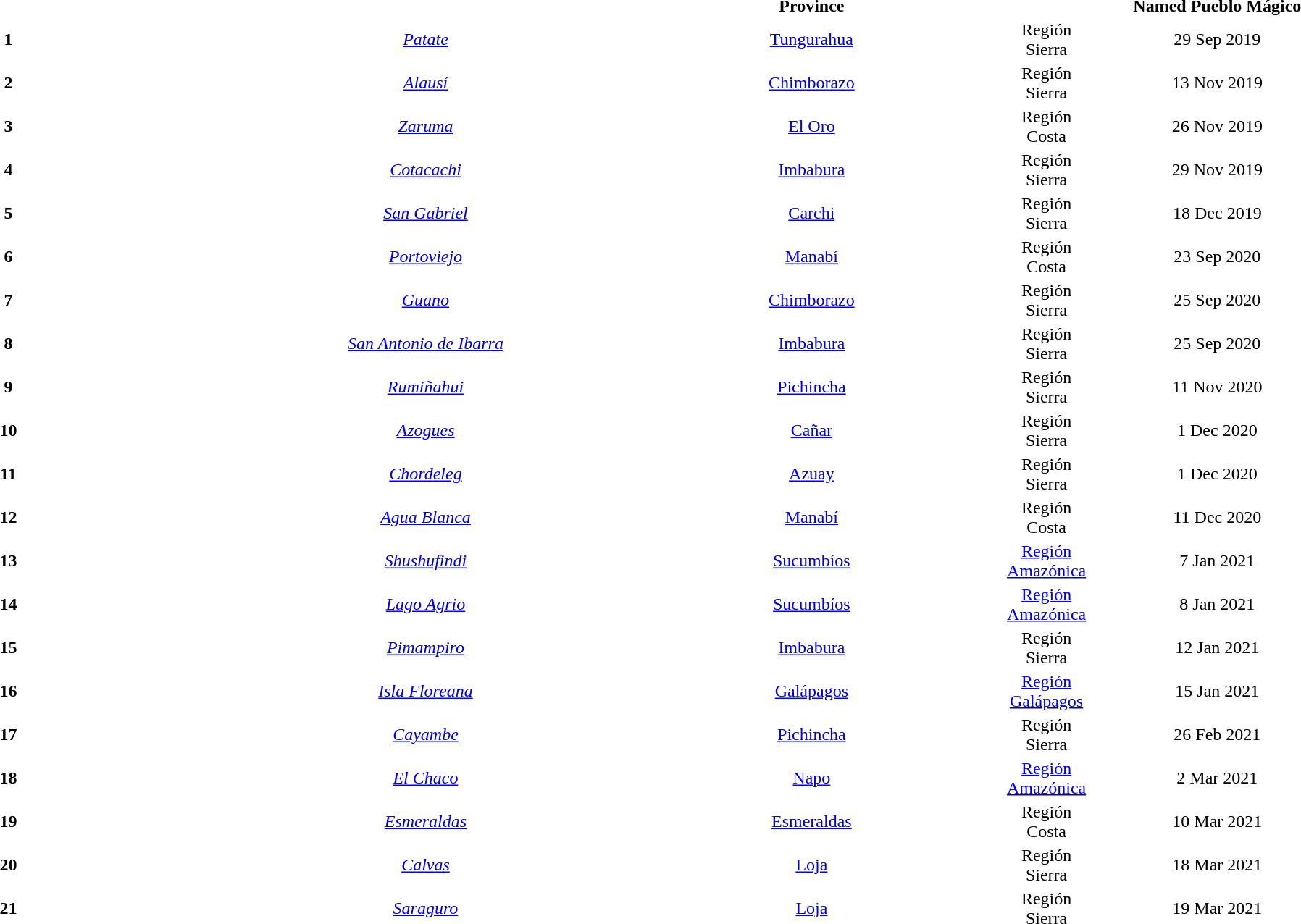<table style="text-align:center;" class="toccolors sortable">
<tr>
<th style="width:5%;"></th>
<th style="width:15%;"></th>
<th style="width:30%;"></th>
<th style="width:30%;">Province</th>
<th></th>
<th style="width:20%;">Named Pueblo Mágico</th>
</tr>
<tr>
<td><strong>1</strong></td>
<td></td>
<td><em><a href='#'>Patate</a></em></td>
<td><a href='#'>Tungurahua</a></td>
<td>Región Sierra</td>
<td>29 Sep 2019</td>
</tr>
<tr>
<td><strong>2</strong></td>
<td></td>
<td><em><a href='#'>Alausí</a></em></td>
<td><a href='#'>Chimborazo</a></td>
<td>Región Sierra</td>
<td>13 Nov 2019</td>
</tr>
<tr>
<td><strong>3</strong></td>
<td></td>
<td><em><a href='#'>Zaruma</a></em></td>
<td><a href='#'>El Oro</a></td>
<td>Región Costa</td>
<td>26 Nov 2019</td>
</tr>
<tr>
<td><strong>4</strong></td>
<td></td>
<td><em><a href='#'>Cotacachi</a></em></td>
<td><a href='#'>Imbabura</a></td>
<td>Región Sierra</td>
<td>29 Nov 2019</td>
</tr>
<tr>
<td><strong>5</strong></td>
<td></td>
<td><a href='#'><em>San Gabriel</em></a></td>
<td><a href='#'>Carchi</a></td>
<td>Región Sierra</td>
<td>18 Dec 2019</td>
</tr>
<tr>
<td><strong>6</strong></td>
<td></td>
<td><em><a href='#'>Portoviejo</a></em></td>
<td><a href='#'>Manabí</a></td>
<td>Región Costa</td>
<td>23 Sep 2020</td>
</tr>
<tr>
<td><strong>7</strong></td>
<td></td>
<td><em><a href='#'>Guano</a></em></td>
<td><a href='#'>Chimborazo</a></td>
<td>Región Sierra</td>
<td>25 Sep 2020</td>
</tr>
<tr>
<td><strong>8</strong></td>
<td></td>
<td><em><a href='#'>San Antonio de Ibarra</a></em></td>
<td><a href='#'>Imbabura</a></td>
<td>Región Sierra</td>
<td>25 Sep 2020</td>
</tr>
<tr>
<td><strong>9</strong></td>
<td></td>
<td><em><a href='#'>Rumiñahui</a></em></td>
<td><a href='#'>Pichincha</a></td>
<td>Región Sierra</td>
<td>11 Nov 2020</td>
</tr>
<tr>
<td><strong>10</strong></td>
<td></td>
<td><em><a href='#'>Azogues</a></em></td>
<td><a href='#'>Cañar</a></td>
<td>Región Sierra</td>
<td>1 Dec 2020</td>
</tr>
<tr>
<td><strong>11</strong></td>
<td></td>
<td><em><a href='#'>Chordeleg</a></em></td>
<td><a href='#'>Azuay</a></td>
<td>Región Sierra</td>
<td>1 Dec 2020</td>
</tr>
<tr>
<td><strong>12</strong></td>
<td></td>
<td><em><a href='#'>Agua Blanca</a></em></td>
<td><a href='#'>Manabí</a></td>
<td>Región Costa</td>
<td>11 Dec 2020</td>
</tr>
<tr>
<td><strong>13</strong></td>
<td></td>
<td><em><a href='#'>Shushufindi</a></em></td>
<td><a href='#'>Sucumbíos</a></td>
<td><a href='#'>Región Amazónica</a></td>
<td>7 Jan 2021</td>
</tr>
<tr>
<td><strong>14</strong></td>
<td></td>
<td><em><a href='#'>Lago Agrio</a></em></td>
<td><a href='#'>Sucumbíos</a></td>
<td><a href='#'>Región Amazónica</a></td>
<td>8 Jan 2021</td>
</tr>
<tr>
<td><strong>15</strong></td>
<td></td>
<td><em><a href='#'>Pimampiro</a></em></td>
<td><a href='#'>Imbabura</a></td>
<td>Región Sierra</td>
<td>12 Jan 2021</td>
</tr>
<tr>
<td><strong>16</strong></td>
<td></td>
<td><em><a href='#'>Isla Floreana</a></em></td>
<td><a href='#'>Galápagos</a></td>
<td><a href='#'>Región Galápagos</a></td>
<td>15 Jan 2021</td>
</tr>
<tr>
<td><strong>17</strong></td>
<td></td>
<td><em><a href='#'>Cayambe</a></em></td>
<td><a href='#'>Pichincha</a></td>
<td>Región Sierra</td>
<td>26 Feb 2021</td>
</tr>
<tr>
<td><strong>18</strong></td>
<td></td>
<td><em><a href='#'>El Chaco</a></em></td>
<td><a href='#'>Napo</a></td>
<td><a href='#'>Región Amazónica</a></td>
<td>2 Mar 2021</td>
</tr>
<tr>
<td><strong>19</strong></td>
<td></td>
<td><em><a href='#'>Esmeraldas</a></em></td>
<td><a href='#'>Esmeraldas</a></td>
<td>Región Costa</td>
<td>10 Mar 2021</td>
</tr>
<tr>
<td><strong>20</strong></td>
<td></td>
<td><a href='#'><em>Calvas</em></a></td>
<td><a href='#'>Loja</a></td>
<td>Región Sierra</td>
<td>18 Mar 2021</td>
</tr>
<tr>
<td><strong>21</strong></td>
<td></td>
<td><em><a href='#'>Saraguro</a></em></td>
<td><a href='#'>Loja</a></td>
<td>Región Sierra</td>
<td>19 Mar 2021</td>
</tr>
</table>
